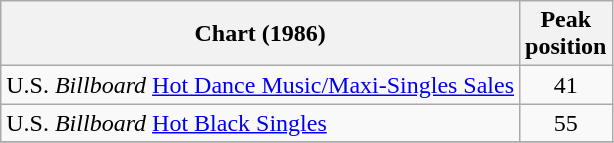<table class="wikitable">
<tr>
<th>Chart (1986)</th>
<th>Peak<br>position</th>
</tr>
<tr>
<td>U.S. <em>Billboard</em> <a href='#'>Hot Dance Music/Maxi-Singles Sales</a></td>
<td align="center">41</td>
</tr>
<tr>
<td>U.S. <em>Billboard</em> <a href='#'>Hot Black Singles</a></td>
<td align="center">55</td>
</tr>
<tr>
</tr>
</table>
